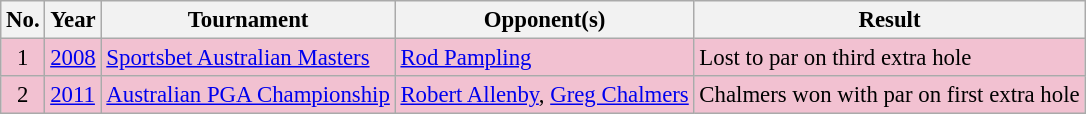<table class="wikitable" style="font-size:95%;">
<tr>
<th>No.</th>
<th>Year</th>
<th>Tournament</th>
<th>Opponent(s)</th>
<th>Result</th>
</tr>
<tr style="background:#F2C1D1;">
<td align=center>1</td>
<td><a href='#'>2008</a></td>
<td><a href='#'>Sportsbet Australian Masters</a></td>
<td> <a href='#'>Rod Pampling</a></td>
<td>Lost to par on third extra hole</td>
</tr>
<tr style="background:#F2C1D1;">
<td align=center>2</td>
<td><a href='#'>2011</a></td>
<td><a href='#'>Australian PGA Championship</a></td>
<td> <a href='#'>Robert Allenby</a>,  <a href='#'>Greg Chalmers</a></td>
<td>Chalmers won with par on first extra hole</td>
</tr>
</table>
